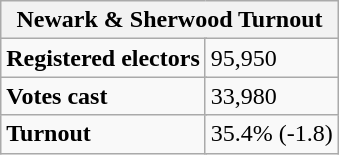<table class="wikitable" border="1">
<tr>
<th colspan="5">Newark & Sherwood Turnout</th>
</tr>
<tr>
<td colspan="2"><strong>Registered electors</strong></td>
<td colspan="3">95,950</td>
</tr>
<tr>
<td colspan="2"><strong>Votes cast</strong></td>
<td colspan="3">33,980</td>
</tr>
<tr>
<td colspan="2"><strong>Turnout</strong></td>
<td colspan="3">35.4% (-1.8)</td>
</tr>
</table>
